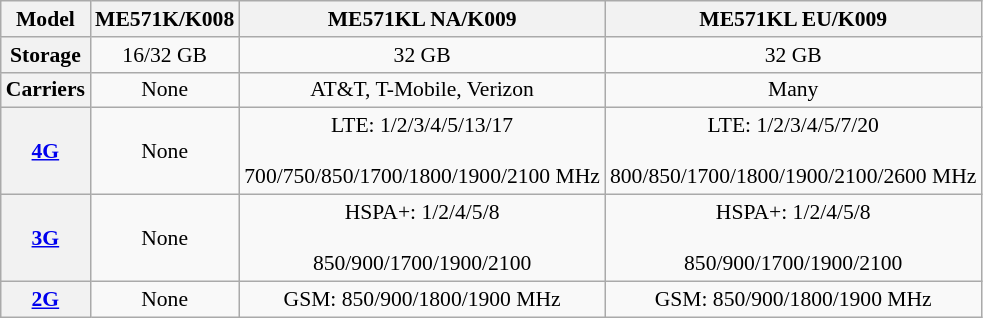<table class="wikitable" style="text-align: center;font-size:90%;">
<tr>
<th>Model</th>
<th>ME571K/K008</th>
<th>ME571KL NA/K009</th>
<th>ME571KL EU/K009</th>
</tr>
<tr>
<th>Storage</th>
<td>16/32 GB</td>
<td>32 GB</td>
<td>32 GB</td>
</tr>
<tr>
<th>Carriers</th>
<td>None</td>
<td>AT&T, T-Mobile, Verizon</td>
<td>Many</td>
</tr>
<tr>
<th><a href='#'>4G</a></th>
<td>None</td>
<td>LTE: 1/2/3/4/5/13/17<br><br>700/750/850/1700/1800/1900/2100 MHz</td>
<td>LTE: 1/2/3/4/5/7/20<br><br>800/850/1700/1800/1900/2100/2600 MHz</td>
</tr>
<tr>
<th><a href='#'>3G</a></th>
<td>None</td>
<td>HSPA+: 1/2/4/5/8<br><br>850/900/1700/1900/2100</td>
<td>HSPA+: 1/2/4/5/8<br><br>850/900/1700/1900/2100</td>
</tr>
<tr>
<th><a href='#'>2G</a></th>
<td>None</td>
<td>GSM: 850/900/1800/1900 MHz</td>
<td>GSM: 850/900/1800/1900 MHz</td>
</tr>
</table>
